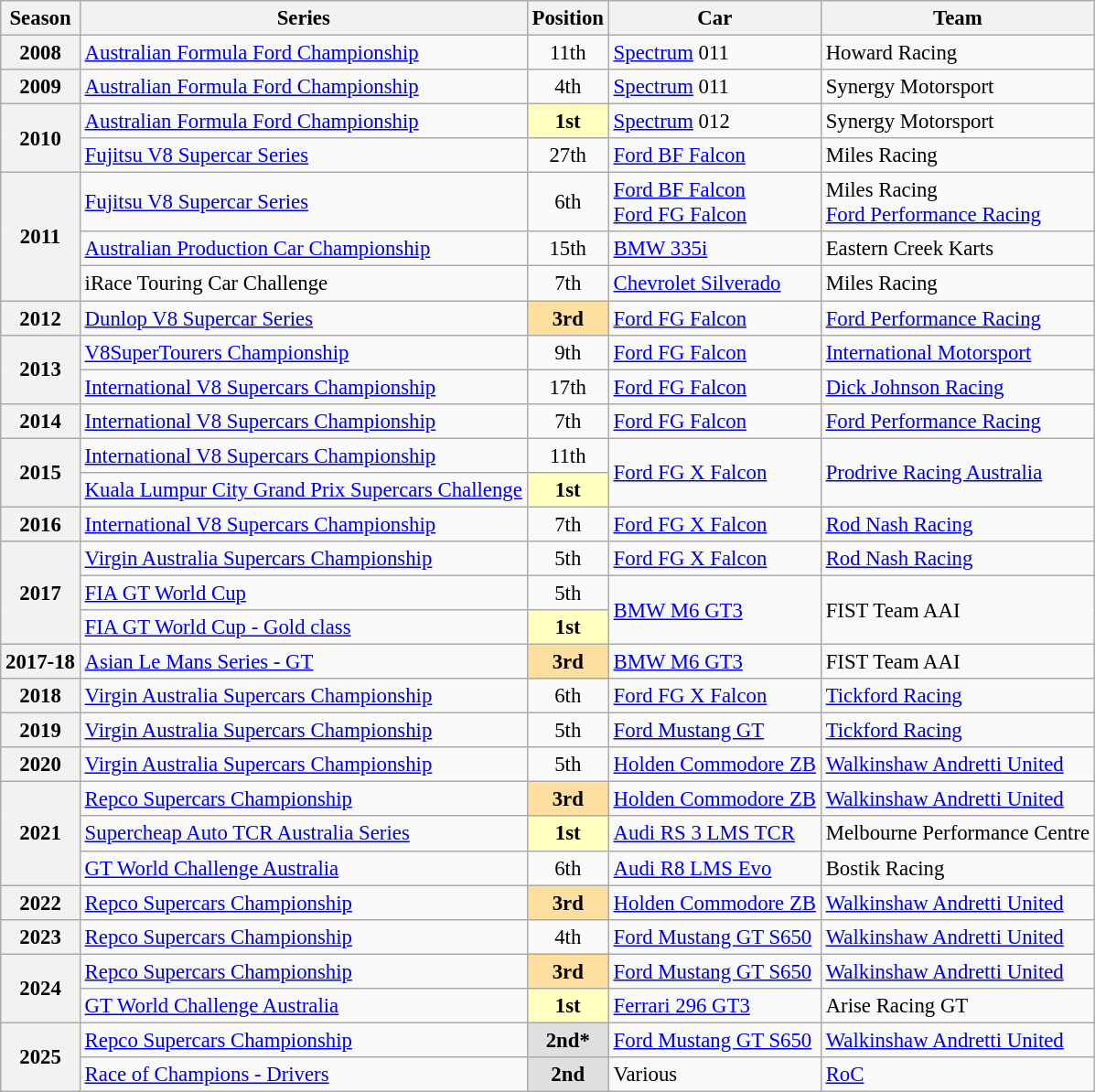<table class="wikitable" style="font-size: 95%;">
<tr>
<th>Season</th>
<th>Series</th>
<th>Position</th>
<th>Car</th>
<th>Team</th>
</tr>
<tr>
<th>2008</th>
<td><a href='#'>Australian Formula Ford Championship</a></td>
<td align="center">11th</td>
<td><a href='#'>Spectrum</a> 011</td>
<td>Howard Racing</td>
</tr>
<tr>
<th>2009</th>
<td><a href='#'>Australian Formula Ford Championship</a></td>
<td align="center">4th</td>
<td><a href='#'>Spectrum</a> 011</td>
<td>Synergy Motorsport</td>
</tr>
<tr>
<th rowspan=2>2010</th>
<td><a href='#'>Australian Formula Ford Championship</a></td>
<td align="center" style="background:#FFFFBF;"><strong>1st</strong></td>
<td><a href='#'>Spectrum</a> 012</td>
<td>Synergy Motorsport</td>
</tr>
<tr>
<td><a href='#'>Fujitsu V8 Supercar Series</a></td>
<td align="center">27th</td>
<td><a href='#'>Ford BF Falcon</a></td>
<td>Miles Racing</td>
</tr>
<tr>
<th rowspan=3>2011</th>
<td><a href='#'>Fujitsu V8 Supercar Series</a></td>
<td align="center">6th</td>
<td><a href='#'>Ford BF Falcon</a><br><a href='#'>Ford FG Falcon</a></td>
<td>Miles Racing<br><a href='#'>Ford Performance Racing</a></td>
</tr>
<tr>
<td><a href='#'>Australian Production Car Championship</a></td>
<td align="center">15th</td>
<td><a href='#'>BMW 335i</a></td>
<td>Eastern Creek Karts</td>
</tr>
<tr>
<td>iRace Touring Car Challenge</td>
<td align="center">7th</td>
<td><a href='#'>Chevrolet Silverado</a></td>
<td>Miles Racing</td>
</tr>
<tr>
<th>2012</th>
<td><a href='#'>Dunlop V8 Supercar Series</a></td>
<td align="center" style="background:#ffdf9f;"><strong>3rd</strong></td>
<td><a href='#'>Ford FG Falcon</a></td>
<td><a href='#'>Ford Performance Racing</a></td>
</tr>
<tr>
<th rowspan=2>2013</th>
<td><a href='#'>V8SuperTourers Championship</a></td>
<td align="center">9th</td>
<td><a href='#'>Ford FG Falcon</a></td>
<td><a href='#'>International Motorsport</a></td>
</tr>
<tr>
<td><a href='#'>International V8 Supercars Championship</a></td>
<td align="center">17th</td>
<td><a href='#'>Ford FG Falcon</a></td>
<td><a href='#'>Dick Johnson Racing</a></td>
</tr>
<tr>
<th>2014</th>
<td><a href='#'>International V8 Supercars Championship</a></td>
<td align="center">7th</td>
<td><a href='#'>Ford FG Falcon</a></td>
<td><a href='#'>Ford Performance Racing</a></td>
</tr>
<tr>
<th rowspan=2>2015</th>
<td><a href='#'>International V8 Supercars Championship</a></td>
<td align="center">11th</td>
<td rowspan=2><a href='#'>Ford FG X Falcon</a></td>
<td rowspan=2><a href='#'>Prodrive Racing Australia</a></td>
</tr>
<tr>
<td><a href='#'>Kuala Lumpur City Grand Prix Supercars Challenge</a></td>
<td align="Center" style="background:#ffffbf;"><strong>1st</strong></td>
</tr>
<tr>
<th>2016</th>
<td><a href='#'>International V8 Supercars Championship</a></td>
<td align="center">7th</td>
<td><a href='#'>Ford FG X Falcon</a></td>
<td><a href='#'>Rod Nash Racing</a></td>
</tr>
<tr>
<th rowspan=3>2017</th>
<td><a href='#'>Virgin Australia Supercars Championship</a></td>
<td align="center">5th</td>
<td><a href='#'>Ford FG X Falcon</a></td>
<td><a href='#'>Rod Nash Racing</a></td>
</tr>
<tr>
<td><a href='#'>FIA GT World Cup</a></td>
<td align="center">5th</td>
<td rowspan=2><a href='#'>BMW M6 GT3</a></td>
<td rowspan=2>FIST Team AAI</td>
</tr>
<tr>
<td><a href='#'>FIA GT World Cup - Gold class</a></td>
<td align="Center" style="background:#ffffbf;"><strong>1st</strong></td>
</tr>
<tr>
<th>2017-18</th>
<td><a href='#'>Asian Le Mans Series - GT</a></td>
<td align="center" style="background:#ffdf9f;"><strong>3rd</strong></td>
<td><a href='#'>BMW M6 GT3</a></td>
<td>FIST Team AAI</td>
</tr>
<tr>
<th>2018</th>
<td><a href='#'>Virgin Australia Supercars Championship</a></td>
<td align="center">6th</td>
<td><a href='#'>Ford FG X Falcon</a></td>
<td><a href='#'>Tickford Racing</a></td>
</tr>
<tr>
<th>2019</th>
<td><a href='#'>Virgin Australia Supercars Championship</a></td>
<td align="center">5th</td>
<td><a href='#'>Ford Mustang GT</a></td>
<td><a href='#'>Tickford Racing</a></td>
</tr>
<tr>
<th>2020</th>
<td><a href='#'>Virgin Australia Supercars Championship</a></td>
<td align="center">5th</td>
<td><a href='#'>Holden Commodore ZB</a></td>
<td><a href='#'>Walkinshaw Andretti United</a></td>
</tr>
<tr>
<th rowspan=3>2021</th>
<td><a href='#'>Repco Supercars Championship</a></td>
<td align="center" style="background:#ffdf9f;"><strong>3rd</strong></td>
<td><a href='#'>Holden Commodore ZB</a></td>
<td><a href='#'>Walkinshaw Andretti United</a></td>
</tr>
<tr>
<td><a href='#'>Supercheap Auto TCR Australia Series</a></td>
<td align="Center" style="background:#ffffbf;"><strong>1st</strong></td>
<td><a href='#'>Audi RS 3 LMS TCR</a></td>
<td>Melbourne Performance Centre</td>
</tr>
<tr>
<td><a href='#'>GT World Challenge Australia</a></td>
<td align="center">6th</td>
<td><a href='#'>Audi R8 LMS Evo</a></td>
<td>Bostik Racing</td>
</tr>
<tr>
<th>2022</th>
<td><a href='#'>Repco Supercars Championship</a></td>
<td align="Center" style="background:#ffdf9f;"><strong>3rd</strong></td>
<td><a href='#'>Holden Commodore ZB</a></td>
<td><a href='#'>Walkinshaw Andretti United</a></td>
</tr>
<tr>
<th>2023</th>
<td><a href='#'>Repco Supercars Championship</a></td>
<td align="center">4th</td>
<td><a href='#'>Ford Mustang GT S650</a></td>
<td><a href='#'>Walkinshaw Andretti United</a></td>
</tr>
<tr>
<th rowspan=2>2024</th>
<td><a href='#'>Repco Supercars Championship</a></td>
<td align="center" style="background:#ffdf9f;"><strong>3rd</strong></td>
<td><a href='#'>Ford Mustang GT S650</a></td>
<td><a href='#'>Walkinshaw Andretti United</a></td>
</tr>
<tr>
<td><a href='#'>GT World Challenge Australia</a></td>
<td align="center" style="background:#ffffbf;"><strong>1st</strong></td>
<td><a href='#'>Ferrari 296 GT3</a></td>
<td>Arise Racing GT</td>
</tr>
<tr>
<th rowspan=2>2025</th>
<td><a href='#'>Repco Supercars Championship</a></td>
<td align="center" style="background:#dfdfdf;"><strong>2nd*</strong></td>
<td><a href='#'>Ford Mustang GT S650</a></td>
<td><a href='#'>Walkinshaw Andretti United</a></td>
</tr>
<tr>
<td><a href='#'>Race of Champions - Drivers</a></td>
<td align="center" style="background:#dfdfdf;"><strong>2nd</strong></td>
<td>Various</td>
<td><a href='#'>RoC</a></td>
</tr>
</table>
